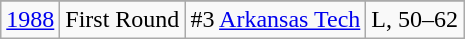<table class="wikitable" style="text-align:center">
<tr>
</tr>
<tr style="text-align:center;">
<td><a href='#'>1988</a></td>
<td>First Round</td>
<td>#3 <a href='#'>Arkansas Tech</a></td>
<td>L, 50–62</td>
</tr>
</table>
